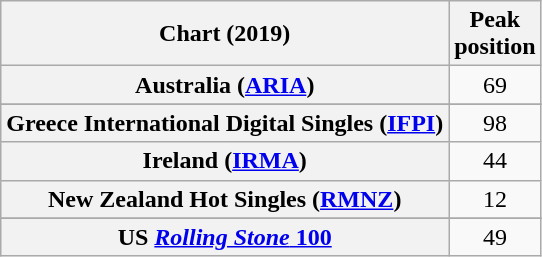<table class="wikitable sortable plainrowheaders" style="text-align:center">
<tr>
<th scope="col">Chart (2019)</th>
<th scope="col">Peak<br>position</th>
</tr>
<tr>
<th scope="row">Australia (<a href='#'>ARIA</a>)</th>
<td>69</td>
</tr>
<tr>
</tr>
<tr>
<th scope="row">Greece International Digital Singles (<a href='#'>IFPI</a>)</th>
<td>98</td>
</tr>
<tr>
<th scope="row">Ireland (<a href='#'>IRMA</a>)</th>
<td>44</td>
</tr>
<tr>
<th scope="row">New Zealand Hot Singles (<a href='#'>RMNZ</a>)</th>
<td>12</td>
</tr>
<tr>
</tr>
<tr>
</tr>
<tr>
</tr>
<tr>
</tr>
<tr>
<th scope="row">US <a href='#'><em>Rolling Stone</em> 100</a></th>
<td>49</td>
</tr>
</table>
